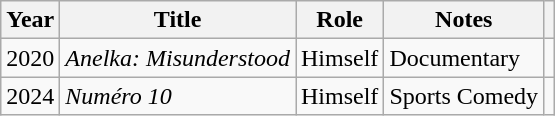<table class="wikitable">
<tr>
<th>Year</th>
<th>Title</th>
<th>Role</th>
<th>Notes</th>
<th></th>
</tr>
<tr>
<td>2020</td>
<td><em>Anelka: Misunderstood</em></td>
<td>Himself</td>
<td>Documentary</td>
<td></td>
</tr>
<tr>
<td>2024</td>
<td><em>Numéro 10</em></td>
<td>Himself</td>
<td>Sports Comedy</td>
<td></td>
</tr>
</table>
